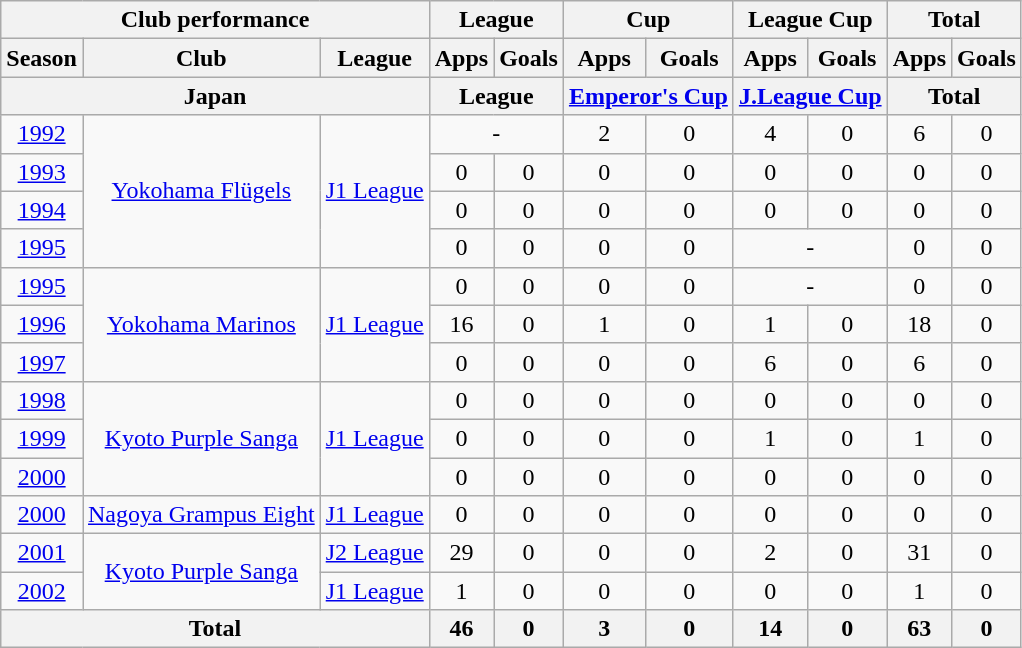<table class="wikitable" style="text-align:center;">
<tr>
<th colspan=3>Club performance</th>
<th colspan=2>League</th>
<th colspan=2>Cup</th>
<th colspan=2>League Cup</th>
<th colspan=2>Total</th>
</tr>
<tr>
<th>Season</th>
<th>Club</th>
<th>League</th>
<th>Apps</th>
<th>Goals</th>
<th>Apps</th>
<th>Goals</th>
<th>Apps</th>
<th>Goals</th>
<th>Apps</th>
<th>Goals</th>
</tr>
<tr>
<th colspan=3>Japan</th>
<th colspan=2>League</th>
<th colspan=2><a href='#'>Emperor's Cup</a></th>
<th colspan=2><a href='#'>J.League Cup</a></th>
<th colspan=2>Total</th>
</tr>
<tr>
<td><a href='#'>1992</a></td>
<td rowspan="4"><a href='#'>Yokohama Flügels</a></td>
<td rowspan="4"><a href='#'>J1 League</a></td>
<td colspan="2">-</td>
<td>2</td>
<td>0</td>
<td>4</td>
<td>0</td>
<td>6</td>
<td>0</td>
</tr>
<tr>
<td><a href='#'>1993</a></td>
<td>0</td>
<td>0</td>
<td>0</td>
<td>0</td>
<td>0</td>
<td>0</td>
<td>0</td>
<td>0</td>
</tr>
<tr>
<td><a href='#'>1994</a></td>
<td>0</td>
<td>0</td>
<td>0</td>
<td>0</td>
<td>0</td>
<td>0</td>
<td>0</td>
<td>0</td>
</tr>
<tr>
<td><a href='#'>1995</a></td>
<td>0</td>
<td>0</td>
<td>0</td>
<td>0</td>
<td colspan="2">-</td>
<td>0</td>
<td>0</td>
</tr>
<tr>
<td><a href='#'>1995</a></td>
<td rowspan="3"><a href='#'>Yokohama Marinos</a></td>
<td rowspan="3"><a href='#'>J1 League</a></td>
<td>0</td>
<td>0</td>
<td>0</td>
<td>0</td>
<td colspan="2">-</td>
<td>0</td>
<td>0</td>
</tr>
<tr>
<td><a href='#'>1996</a></td>
<td>16</td>
<td>0</td>
<td>1</td>
<td>0</td>
<td>1</td>
<td>0</td>
<td>18</td>
<td>0</td>
</tr>
<tr>
<td><a href='#'>1997</a></td>
<td>0</td>
<td>0</td>
<td>0</td>
<td>0</td>
<td>6</td>
<td>0</td>
<td>6</td>
<td>0</td>
</tr>
<tr>
<td><a href='#'>1998</a></td>
<td rowspan="3"><a href='#'>Kyoto Purple Sanga</a></td>
<td rowspan="3"><a href='#'>J1 League</a></td>
<td>0</td>
<td>0</td>
<td>0</td>
<td>0</td>
<td>0</td>
<td>0</td>
<td>0</td>
<td>0</td>
</tr>
<tr>
<td><a href='#'>1999</a></td>
<td>0</td>
<td>0</td>
<td>0</td>
<td>0</td>
<td>1</td>
<td>0</td>
<td>1</td>
<td>0</td>
</tr>
<tr>
<td><a href='#'>2000</a></td>
<td>0</td>
<td>0</td>
<td>0</td>
<td>0</td>
<td>0</td>
<td>0</td>
<td>0</td>
<td>0</td>
</tr>
<tr>
<td><a href='#'>2000</a></td>
<td><a href='#'>Nagoya Grampus Eight</a></td>
<td><a href='#'>J1 League</a></td>
<td>0</td>
<td>0</td>
<td>0</td>
<td>0</td>
<td>0</td>
<td>0</td>
<td>0</td>
<td>0</td>
</tr>
<tr>
<td><a href='#'>2001</a></td>
<td rowspan="2"><a href='#'>Kyoto Purple Sanga</a></td>
<td><a href='#'>J2 League</a></td>
<td>29</td>
<td>0</td>
<td>0</td>
<td>0</td>
<td>2</td>
<td>0</td>
<td>31</td>
<td>0</td>
</tr>
<tr>
<td><a href='#'>2002</a></td>
<td><a href='#'>J1 League</a></td>
<td>1</td>
<td>0</td>
<td>0</td>
<td>0</td>
<td>0</td>
<td>0</td>
<td>1</td>
<td>0</td>
</tr>
<tr>
<th colspan=3>Total</th>
<th>46</th>
<th>0</th>
<th>3</th>
<th>0</th>
<th>14</th>
<th>0</th>
<th>63</th>
<th>0</th>
</tr>
</table>
